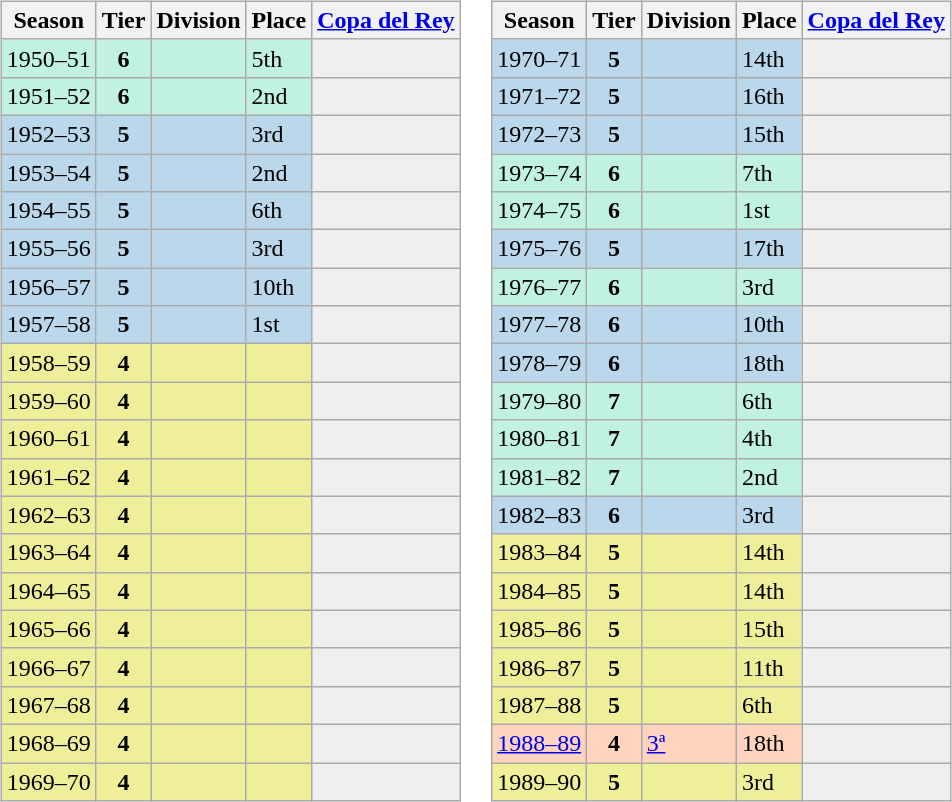<table>
<tr>
<td valign="top" width=0%><br><table class="wikitable">
<tr style="background:#f0f6fa;">
<th>Season</th>
<th>Tier</th>
<th>Division</th>
<th>Place</th>
<th><a href='#'>Copa del Rey</a></th>
</tr>
<tr>
<td style="background:#C0F2DF;">1950–51</td>
<th style="background:#C0F2DF;">6</th>
<td style="background:#C0F2DF;"></td>
<td style="background:#C0F2DF;">5th</td>
<td style="background:#efefef;"></td>
</tr>
<tr>
<td style="background:#C0F2DF;">1951–52</td>
<th style="background:#C0F2DF;">6</th>
<td style="background:#C0F2DF;"></td>
<td style="background:#C0F2DF;">2nd</td>
<td style="background:#efefef;"></td>
</tr>
<tr>
<td style="background:#BBD7EC;">1952–53</td>
<th style="background:#BBD7EC;">5</th>
<td style="background:#BBD7EC;"></td>
<td style="background:#BBD7EC;">3rd</td>
<td style="background:#efefef;"></td>
</tr>
<tr>
<td style="background:#BBD7EC;">1953–54</td>
<th style="background:#BBD7EC;">5</th>
<td style="background:#BBD7EC;"></td>
<td style="background:#BBD7EC;">2nd</td>
<td style="background:#efefef;"></td>
</tr>
<tr>
<td style="background:#BBD7EC;">1954–55</td>
<th style="background:#BBD7EC;">5</th>
<td style="background:#BBD7EC;"></td>
<td style="background:#BBD7EC;">6th</td>
<td style="background:#efefef;"></td>
</tr>
<tr>
<td style="background:#BBD7EC;">1955–56</td>
<th style="background:#BBD7EC;">5</th>
<td style="background:#BBD7EC;"></td>
<td style="background:#BBD7EC;">3rd</td>
<td style="background:#efefef;"></td>
</tr>
<tr>
<td style="background:#BBD7EC;">1956–57</td>
<th style="background:#BBD7EC;">5</th>
<td style="background:#BBD7EC;"></td>
<td style="background:#BBD7EC;">10th</td>
<td style="background:#efefef;"></td>
</tr>
<tr>
<td style="background:#BBD7EC;">1957–58</td>
<th style="background:#BBD7EC;">5</th>
<td style="background:#BBD7EC;"></td>
<td style="background:#BBD7EC;">1st</td>
<td style="background:#efefef;"></td>
</tr>
<tr>
<td style="background:#EFEF99;">1958–59</td>
<th style="background:#EFEF99;">4</th>
<td style="background:#EFEF99;"></td>
<td style="background:#EFEF99;"></td>
<th style="background:#efefef;"></th>
</tr>
<tr>
<td style="background:#EFEF99;">1959–60</td>
<th style="background:#EFEF99;">4</th>
<td style="background:#EFEF99;"></td>
<td style="background:#EFEF99;"></td>
<th style="background:#efefef;"></th>
</tr>
<tr>
<td style="background:#EFEF99;">1960–61</td>
<th style="background:#EFEF99;">4</th>
<td style="background:#EFEF99;"></td>
<td style="background:#EFEF99;"></td>
<th style="background:#efefef;"></th>
</tr>
<tr>
<td style="background:#EFEF99;">1961–62</td>
<th style="background:#EFEF99;">4</th>
<td style="background:#EFEF99;"></td>
<td style="background:#EFEF99;"></td>
<th style="background:#efefef;"></th>
</tr>
<tr>
<td style="background:#EFEF99;">1962–63</td>
<th style="background:#EFEF99;">4</th>
<td style="background:#EFEF99;"></td>
<td style="background:#EFEF99;"></td>
<th style="background:#efefef;"></th>
</tr>
<tr>
<td style="background:#EFEF99;">1963–64</td>
<th style="background:#EFEF99;">4</th>
<td style="background:#EFEF99;"></td>
<td style="background:#EFEF99;"></td>
<th style="background:#efefef;"></th>
</tr>
<tr>
<td style="background:#EFEF99;">1964–65</td>
<th style="background:#EFEF99;">4</th>
<td style="background:#EFEF99;"></td>
<td style="background:#EFEF99;"></td>
<th style="background:#efefef;"></th>
</tr>
<tr>
<td style="background:#EFEF99;">1965–66</td>
<th style="background:#EFEF99;">4</th>
<td style="background:#EFEF99;"></td>
<td style="background:#EFEF99;"></td>
<th style="background:#efefef;"></th>
</tr>
<tr>
<td style="background:#EFEF99;">1966–67</td>
<th style="background:#EFEF99;">4</th>
<td style="background:#EFEF99;"></td>
<td style="background:#EFEF99;"></td>
<th style="background:#efefef;"></th>
</tr>
<tr>
<td style="background:#EFEF99;">1967–68</td>
<th style="background:#EFEF99;">4</th>
<td style="background:#EFEF99;"></td>
<td style="background:#EFEF99;"></td>
<th style="background:#efefef;"></th>
</tr>
<tr>
<td style="background:#EFEF99;">1968–69</td>
<th style="background:#EFEF99;">4</th>
<td style="background:#EFEF99;"></td>
<td style="background:#EFEF99;"></td>
<th style="background:#efefef;"></th>
</tr>
<tr>
<td style="background:#EFEF99;">1969–70</td>
<th style="background:#EFEF99;">4</th>
<td style="background:#EFEF99;"></td>
<td style="background:#EFEF99;"></td>
<th style="background:#efefef;"></th>
</tr>
</table>
</td>
<td valign="top" width=0%><br><table class="wikitable">
<tr style="background:#f0f6fa;">
<th>Season</th>
<th>Tier</th>
<th>Division</th>
<th>Place</th>
<th><a href='#'>Copa del Rey</a></th>
</tr>
<tr>
<td style="background:#BBD7EC;">1970–71</td>
<th style="background:#BBD7EC;">5</th>
<td style="background:#BBD7EC;"></td>
<td style="background:#BBD7EC;">14th</td>
<td style="background:#efefef;"></td>
</tr>
<tr>
<td style="background:#BBD7EC;">1971–72</td>
<th style="background:#BBD7EC;">5</th>
<td style="background:#BBD7EC;"></td>
<td style="background:#BBD7EC;">16th</td>
<td style="background:#efefef;"></td>
</tr>
<tr>
<td style="background:#BBD7EC;">1972–73</td>
<th style="background:#BBD7EC;">5</th>
<td style="background:#BBD7EC;"></td>
<td style="background:#BBD7EC;">15th</td>
<td style="background:#efefef;"></td>
</tr>
<tr>
<td style="background:#C0F2DF;">1973–74</td>
<th style="background:#C0F2DF;">6</th>
<td style="background:#C0F2DF;"></td>
<td style="background:#C0F2DF;">7th</td>
<td style="background:#efefef;"></td>
</tr>
<tr>
<td style="background:#C0F2DF;">1974–75</td>
<th style="background:#C0F2DF;">6</th>
<td style="background:#C0F2DF;"></td>
<td style="background:#C0F2DF;">1st</td>
<td style="background:#efefef;"></td>
</tr>
<tr>
<td style="background:#BBD7EC;">1975–76</td>
<th style="background:#BBD7EC;">5</th>
<td style="background:#BBD7EC;"></td>
<td style="background:#BBD7EC;">17th</td>
<th style="background:#efefef;"></th>
</tr>
<tr>
<td style="background:#C0F2DF;">1976–77</td>
<th style="background:#C0F2DF;">6</th>
<td style="background:#C0F2DF;"></td>
<td style="background:#C0F2DF;">3rd</td>
<td style="background:#efefef;"></td>
</tr>
<tr>
<td style="background:#BBD7EC;">1977–78</td>
<th style="background:#BBD7EC;">6</th>
<td style="background:#BBD7EC;"></td>
<td style="background:#BBD7EC;">10th</td>
<th style="background:#efefef;"></th>
</tr>
<tr>
<td style="background:#BBD7EC;">1978–79</td>
<th style="background:#BBD7EC;">6</th>
<td style="background:#BBD7EC;"></td>
<td style="background:#BBD7EC;">18th</td>
<th style="background:#efefef;"></th>
</tr>
<tr>
<td style="background:#C0F2DF;">1979–80</td>
<th style="background:#C0F2DF;">7</th>
<td style="background:#C0F2DF;"></td>
<td style="background:#C0F2DF;">6th</td>
<td style="background:#efefef;"></td>
</tr>
<tr>
<td style="background:#C0F2DF;">1980–81</td>
<th style="background:#C0F2DF;">7</th>
<td style="background:#C0F2DF;"></td>
<td style="background:#C0F2DF;">4th</td>
<td style="background:#efefef;"></td>
</tr>
<tr>
<td style="background:#C0F2DF;">1981–82</td>
<th style="background:#C0F2DF;">7</th>
<td style="background:#C0F2DF;"></td>
<td style="background:#C0F2DF;">2nd</td>
<td style="background:#efefef;"></td>
</tr>
<tr>
<td style="background:#BBD7EC;">1982–83</td>
<th style="background:#BBD7EC;">6</th>
<td style="background:#BBD7EC;"></td>
<td style="background:#BBD7EC;">3rd</td>
<th style="background:#efefef;"></th>
</tr>
<tr>
<td style="background:#EFEF99;">1983–84</td>
<th style="background:#EFEF99;">5</th>
<td style="background:#EFEF99;"></td>
<td style="background:#EFEF99;">14th</td>
<th style="background:#efefef;"></th>
</tr>
<tr>
<td style="background:#EFEF99;">1984–85</td>
<th style="background:#EFEF99;">5</th>
<td style="background:#EFEF99;"></td>
<td style="background:#EFEF99;">14th</td>
<th style="background:#efefef;"></th>
</tr>
<tr>
<td style="background:#EFEF99;">1985–86</td>
<th style="background:#EFEF99;">5</th>
<td style="background:#EFEF99;"></td>
<td style="background:#EFEF99;">15th</td>
<th style="background:#efefef;"></th>
</tr>
<tr>
<td style="background:#EFEF99;">1986–87</td>
<th style="background:#EFEF99;">5</th>
<td style="background:#EFEF99;"></td>
<td style="background:#EFEF99;">11th</td>
<th style="background:#efefef;"></th>
</tr>
<tr>
<td style="background:#EFEF99;">1987–88</td>
<th style="background:#EFEF99;">5</th>
<td style="background:#EFEF99;"></td>
<td style="background:#EFEF99;">6th</td>
<th style="background:#efefef;"></th>
</tr>
<tr>
<td style="background:#FFD3BD;"><a href='#'>1988–89</a></td>
<th style="background:#FFD3BD;">4</th>
<td style="background:#FFD3BD;"><a href='#'>3ª</a></td>
<td style="background:#FFD3BD;">18th</td>
<td style="background:#efefef;"></td>
</tr>
<tr>
<td style="background:#EFEF99;">1989–90</td>
<th style="background:#EFEF99;">5</th>
<td style="background:#EFEF99;"></td>
<td style="background:#EFEF99;">3rd</td>
<th style="background:#efefef;"></th>
</tr>
</table>
</td>
</tr>
</table>
